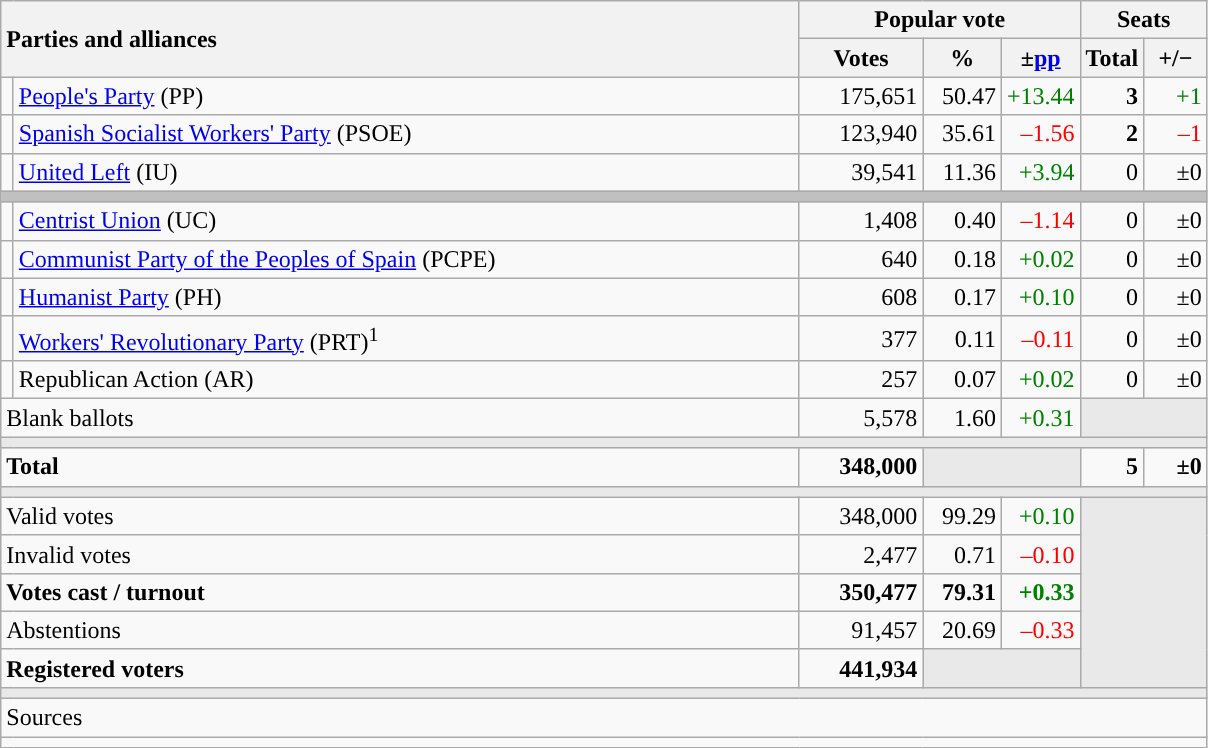<table class="wikitable" style="text-align:right;">
<tr>
<th style="text-align:left;" rowspan="2" colspan="2" width="525">Parties and alliances</th>
<th colspan="3">Popular vote</th>
<th colspan="2">Seats</th>
</tr>
<tr>
<th width="75">Votes</th>
<th width="45">%</th>
<th width="45">±<a href='#'>pp</a></th>
<th width="35">Total</th>
<th width="35">+/−</th>
</tr>
<tr>
<td width="1" style="color:inherit;background:"></td>
<td align="left"><a href='#'>People's Party</a> (PP)</td>
<td>175,651</td>
<td>50.47</td>
<td style="color:green;">+13.44</td>
<td><strong>3</strong></td>
<td style="color:green;">+1</td>
</tr>
<tr>
<td style="color:inherit;background:"></td>
<td align="left"><a href='#'>Spanish Socialist Workers' Party</a> (PSOE)</td>
<td>123,940</td>
<td>35.61</td>
<td style="color:red;">–1.56</td>
<td><strong>2</strong></td>
<td style="color:red;">–1</td>
</tr>
<tr>
<td style="color:inherit;background:"></td>
<td align="left"><a href='#'>United Left</a> (IU)</td>
<td>39,541</td>
<td>11.36</td>
<td style="color:green;">+3.94</td>
<td>0</td>
<td>±0</td>
</tr>
<tr>
<td colspan="7" bgcolor="#C0C0C0"></td>
</tr>
<tr>
<td style="color:inherit;background:"></td>
<td align="left"><a href='#'>Centrist Union</a> (UC)</td>
<td>1,408</td>
<td>0.40</td>
<td style="color:red;">–1.14</td>
<td>0</td>
<td>±0</td>
</tr>
<tr>
<td style="color:inherit;background:"></td>
<td align="left"><a href='#'>Communist Party of the Peoples of Spain</a> (PCPE)</td>
<td>640</td>
<td>0.18</td>
<td style="color:green;">+0.02</td>
<td>0</td>
<td>±0</td>
</tr>
<tr>
<td style="color:inherit;background:"></td>
<td align="left"><a href='#'>Humanist Party</a> (PH)</td>
<td>608</td>
<td>0.17</td>
<td style="color:green;">+0.10</td>
<td>0</td>
<td>±0</td>
</tr>
<tr>
<td style="color:inherit;background:"></td>
<td align="left"><a href='#'>Workers' Revolutionary Party</a> (PRT)<sup>1</sup></td>
<td>377</td>
<td>0.11</td>
<td style="color:red;">–0.11</td>
<td>0</td>
<td>±0</td>
</tr>
<tr>
<td style="color:inherit;background:"></td>
<td align="left">Republican Action (AR)</td>
<td>257</td>
<td>0.07</td>
<td style="color:green;">+0.02</td>
<td>0</td>
<td>±0</td>
</tr>
<tr>
<td align="left" colspan="2">Blank ballots</td>
<td>5,578</td>
<td>1.60</td>
<td style="color:green;">+0.31</td>
<td bgcolor="#E9E9E9" colspan="2"></td>
</tr>
<tr>
<td colspan="7" bgcolor="#E9E9E9"></td>
</tr>
<tr style="font-weight:bold;">
<td align="left" colspan="2">Total</td>
<td>348,000</td>
<td bgcolor="#E9E9E9" colspan="2"></td>
<td>5</td>
<td>±0</td>
</tr>
<tr>
<td colspan="7" bgcolor="#E9E9E9"></td>
</tr>
<tr>
<td align="left" colspan="2">Valid votes</td>
<td>348,000</td>
<td>99.29</td>
<td style="color:green;">+0.10</td>
<td bgcolor="#E9E9E9" colspan="2" rowspan="5"></td>
</tr>
<tr>
<td align="left" colspan="2">Invalid votes</td>
<td>2,477</td>
<td>0.71</td>
<td style="color:red;">–0.10</td>
</tr>
<tr style="font-weight:bold;">
<td align="left" colspan="2">Votes cast / turnout</td>
<td>350,477</td>
<td>79.31</td>
<td style="color:green;">+0.33</td>
</tr>
<tr>
<td align="left" colspan="2">Abstentions</td>
<td>91,457</td>
<td>20.69</td>
<td style="color:red;">–0.33</td>
</tr>
<tr style="font-weight:bold;">
<td align="left" colspan="2">Registered voters</td>
<td>441,934</td>
<td bgcolor="#E9E9E9" colspan="2"></td>
</tr>
<tr>
<td colspan="7" bgcolor="#E9E9E9"></td>
</tr>
<tr>
<td align="left" colspan="7">Sources</td>
</tr>
<tr>
<td colspan="7" style="text-align:left; max-width:790px;"></td>
</tr>
</table>
